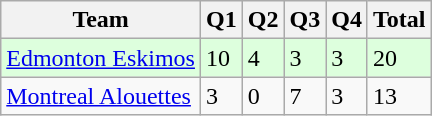<table class="wikitable">
<tr>
<th>Team</th>
<th>Q1</th>
<th>Q2</th>
<th>Q3</th>
<th>Q4</th>
<th>Total</th>
</tr>
<tr style="background-color:#DDFFDD">
<td><a href='#'>Edmonton Eskimos</a></td>
<td>10</td>
<td>4</td>
<td>3</td>
<td>3</td>
<td>20</td>
</tr>
<tr>
<td><a href='#'>Montreal Alouettes</a></td>
<td>3</td>
<td>0</td>
<td>7</td>
<td>3</td>
<td>13</td>
</tr>
</table>
